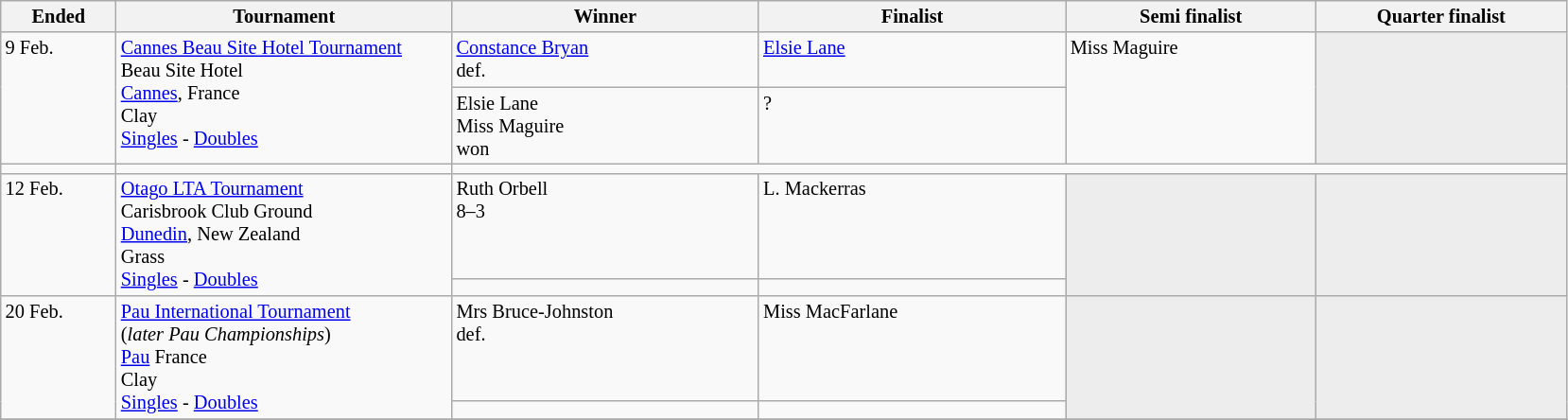<table class="wikitable" style="font-size:85%;">
<tr>
<th width="75">Ended</th>
<th width="230">Tournament</th>
<th width="210">Winner</th>
<th width="210">Finalist</th>
<th width="170">Semi finalist</th>
<th width="170">Quarter finalist</th>
</tr>
<tr valign=top>
<td rowspan=2>9 Feb.</td>
<td rowspan=2><a href='#'>Cannes Beau Site Hotel Tournament</a><br> Beau Site Hotel<br><a href='#'>Cannes</a>, France<br>Clay<br><a href='#'>Singles</a> - <a href='#'>Doubles</a></td>
<td> <a href='#'>Constance Bryan</a><br>def.</td>
<td> <a href='#'>Elsie Lane</a></td>
<td rowspan=2> Miss Maguire</td>
<td style="background:#ededed;" rowspan=2></td>
</tr>
<tr valign=top>
<td> Elsie Lane<br> Miss Maguire<br>won</td>
<td>?</td>
</tr>
<tr valign=top>
<td></td>
<td></td>
</tr>
<tr valign=top>
<td rowspan=2>12 Feb.</td>
<td rowspan=2><a href='#'>Otago LTA Tournament</a><br>Carisbrook Club Ground<br><a href='#'>Dunedin</a>, New Zealand<br>Grass<br><a href='#'>Singles</a> - <a href='#'>Doubles</a></td>
<td> Ruth Orbell<br>8–3</td>
<td> L. Mackerras</td>
<td style="background:#ededed;" rowspan=2></td>
<td style="background:#ededed;" rowspan=2></td>
</tr>
<tr valign=top>
<td></td>
<td></td>
</tr>
<tr valign=top>
<td rowspan=2>20 Feb.</td>
<td rowspan=2><a href='#'>Pau International Tournament</a><br>(<em>later Pau Championships</em>)<br><a href='#'>Pau</a> France<br>Clay<br><a href='#'>Singles</a> - <a href='#'>Doubles</a></td>
<td> Mrs Bruce-Johnston<br>def.</td>
<td> Miss MacFarlane</td>
<td style="background:#ededed;" rowspan=2></td>
<td style="background:#ededed;" rowspan=2></td>
</tr>
<tr valign=top>
<td></td>
<td></td>
</tr>
<tr valign=top>
</tr>
</table>
